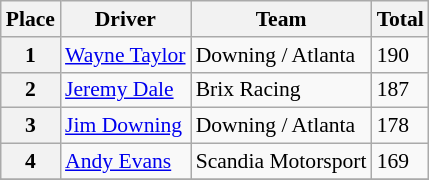<table class="wikitable" style="font-size: 90%;">
<tr>
<th>Place</th>
<th>Driver</th>
<th>Team</th>
<th>Total</th>
</tr>
<tr>
<th>1</th>
<td> <a href='#'>Wayne Taylor</a></td>
<td>Downing / Atlanta</td>
<td>190</td>
</tr>
<tr>
<th>2</th>
<td> <a href='#'>Jeremy Dale</a></td>
<td>Brix Racing</td>
<td>187</td>
</tr>
<tr>
<th>3</th>
<td> <a href='#'>Jim Downing</a></td>
<td>Downing / Atlanta</td>
<td>178</td>
</tr>
<tr>
<th>4</th>
<td> <a href='#'>Andy Evans</a></td>
<td>Scandia Motorsport</td>
<td>169</td>
</tr>
<tr>
</tr>
</table>
